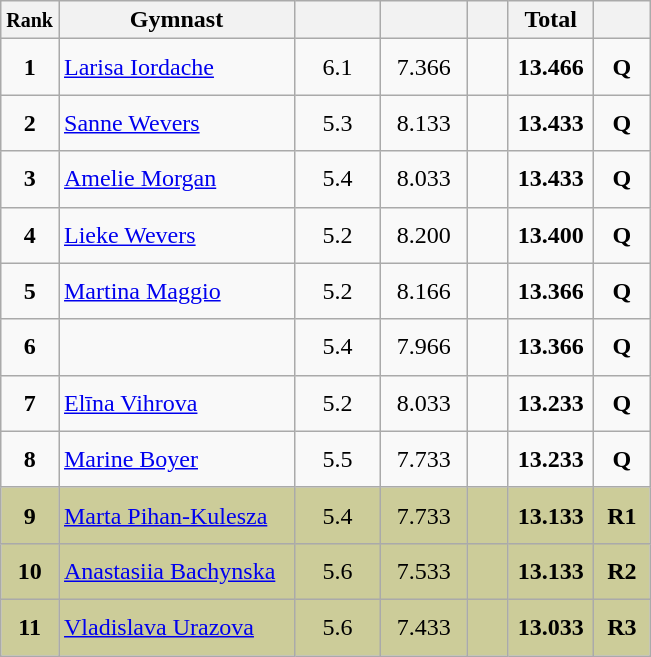<table style="text-align:center;" class="wikitable sortable">
<tr>
<th scope="col" style="width:15px;"><small>Rank</small></th>
<th scope="col" style="width:150px;">Gymnast</th>
<th scope="col" style="width:50px;"><small></small></th>
<th scope="col" style="width:50px;"><small></small></th>
<th scope="col" style="width:20px;"><small></small></th>
<th scope="col" style="width:50px;">Total</th>
<th scope="col" style="width:30px;"><small></small></th>
</tr>
<tr>
<td scope="row" style="text-align:center"><strong>1</strong></td>
<td style="height:30px; text-align:left;"> <a href='#'>Larisa Iordache</a></td>
<td>6.1</td>
<td>7.366</td>
<td></td>
<td><strong>13.466</strong></td>
<td><strong>Q</strong></td>
</tr>
<tr>
<td scope="row" style="text-align:center"><strong>2</strong></td>
<td style="height:30px; text-align:left;"> <a href='#'>Sanne Wevers</a></td>
<td>5.3</td>
<td>8.133</td>
<td></td>
<td><strong>13.433</strong></td>
<td><strong>Q</strong></td>
</tr>
<tr>
<td scope="row" style="text-align:center"><strong>3</strong></td>
<td style="height:30px; text-align:left;"> <a href='#'>Amelie Morgan</a></td>
<td>5.4</td>
<td>8.033</td>
<td></td>
<td><strong>13.433</strong></td>
<td><strong>Q</strong></td>
</tr>
<tr>
<td scope="row" style="text-align:center"><strong>4</strong></td>
<td style="height:30px; text-align:left;"> <a href='#'>Lieke Wevers</a></td>
<td>5.2</td>
<td>8.200</td>
<td></td>
<td><strong>13.400</strong></td>
<td><strong>Q</strong></td>
</tr>
<tr>
<td scope="row" style="text-align:center"><strong>5</strong></td>
<td style="height:30px; text-align:left;"> <a href='#'>Martina Maggio</a></td>
<td>5.2</td>
<td>8.166</td>
<td></td>
<td><strong>13.366</strong></td>
<td><strong>Q</strong></td>
</tr>
<tr>
<td scope="row" style="text-align:center"><strong>6</strong></td>
<td style="height:30px; text-align:left;"></td>
<td>5.4</td>
<td>7.966</td>
<td></td>
<td><strong>13.366</strong></td>
<td><strong>Q</strong></td>
</tr>
<tr>
<td scope="row" style="text-align:center"><strong>7</strong></td>
<td style="height:30px; text-align:left;"> <a href='#'>Elīna Vihrova</a></td>
<td>5.2</td>
<td>8.033</td>
<td></td>
<td><strong>13.233</strong></td>
<td><strong>Q</strong></td>
</tr>
<tr>
<td scope="row" style="text-align:center"><strong>8</strong></td>
<td style="height:30px; text-align:left;"> <a href='#'>Marine Boyer</a></td>
<td>5.5</td>
<td>7.733</td>
<td></td>
<td><strong>13.233</strong></td>
<td><strong>Q</strong></td>
</tr>
<tr style="background:#cccc99;">
<td scope="row" style="text-align:center"><strong>9</strong></td>
<td style="height:30px; text-align:left;"> <a href='#'>Marta Pihan-Kulesza</a></td>
<td>5.4</td>
<td>7.733</td>
<td></td>
<td><strong>13.133</strong></td>
<td><strong>R1</strong></td>
</tr>
<tr style="background:#cccc99;">
<td scope="row" style="text-align:center"><strong>10</strong></td>
<td style="height:30px; text-align:left;"> <a href='#'>Anastasiia Bachynska</a></td>
<td>5.6</td>
<td>7.533</td>
<td></td>
<td><strong>13.133</strong></td>
<td><strong>R2</strong></td>
</tr>
<tr style="background:#cccc99;">
<td scope="row" style="text-align:center"><strong>11</strong></td>
<td style="height:30px; text-align:left;"> <a href='#'>Vladislava Urazova</a></td>
<td>5.6</td>
<td>7.433</td>
<td></td>
<td><strong>13.033</strong></td>
<td><strong>R3</strong></td>
</tr>
</table>
